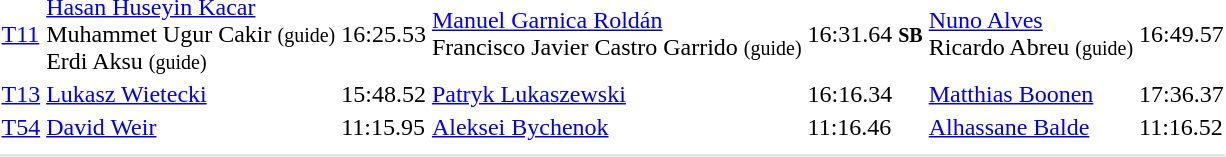<table>
<tr>
<td><a href='#'>T11</a></td>
<td><a href='#'>Hasan Huseyin Kacar</a><br>Muhammet Ugur Cakir <small>(guide)</small><br>Erdi Aksu <small>(guide)</small><br></td>
<td>16:25.53</td>
<td><a href='#'>Manuel Garnica Roldán</a><br>Francisco Javier Castro Garrido <small>(guide)</small><br></td>
<td>16:31.64 <small><strong>SB</strong></small></td>
<td><a href='#'>Nuno Alves</a><br>Ricardo Abreu <small>(guide)</small><br></td>
<td>16:49.57</td>
</tr>
<tr>
<td><a href='#'>T13</a></td>
<td><a href='#'>Lukasz Wietecki</a><br></td>
<td>15:48.52</td>
<td><a href='#'>Patryk Lukaszewski</a><br></td>
<td>16:16.34</td>
<td><a href='#'>Matthias Boonen</a><br></td>
<td>17:36.37</td>
</tr>
<tr>
<td><a href='#'>T54</a></td>
<td><a href='#'>David Weir</a><br></td>
<td>11:15.95</td>
<td><a href='#'>Aleksei Bychenok</a><br></td>
<td>11:16.46</td>
<td><a href='#'>Alhassane Balde</a><br></td>
<td>11:16.52</td>
</tr>
<tr>
<td colspan=7></td>
</tr>
<tr>
</tr>
<tr bgcolor= e8e8e8>
<td colspan=7></td>
</tr>
</table>
